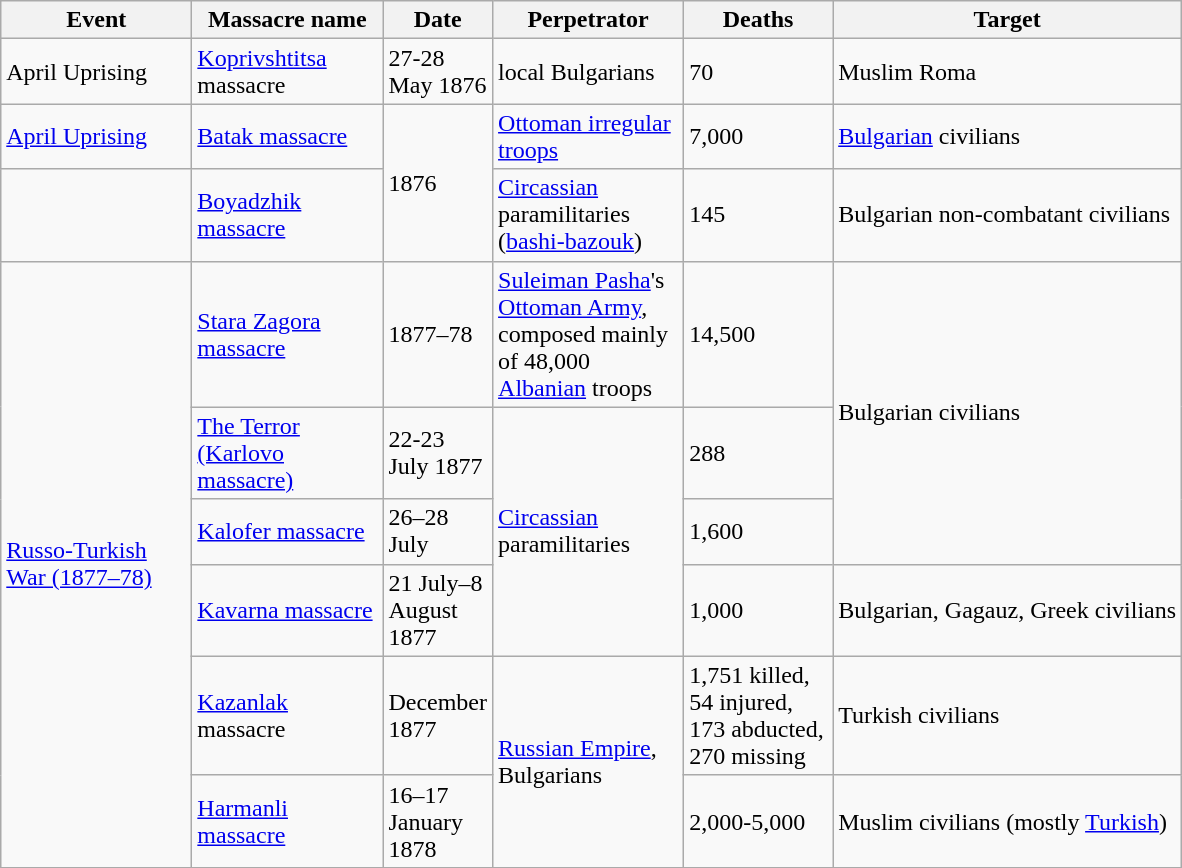<table class="sortable wikitable">
<tr>
<th style="width:120px;">Event</th>
<th style="width:120px;">Massacre name</th>
<th style="width:65px;">Date</th>
<th style="width:120px;">Perpetrator</th>
<th style="width:92px;">Deaths</th>
<th class="unsortable">Target</th>
</tr>
<tr>
<td>April Uprising</td>
<td><a href='#'>Koprivshtitsa</a> massacre</td>
<td>27-28 May 1876</td>
<td>local Bulgarians</td>
<td>70</td>
<td>Muslim Roma</td>
</tr>
<tr>
<td><a href='#'>April Uprising</a></td>
<td><a href='#'>Batak massacre</a></td>
<td rowspan="2">1876</td>
<td><a href='#'>Ottoman irregular troops</a></td>
<td>7,000</td>
<td><a href='#'>Bulgarian</a> civilians</td>
</tr>
<tr>
<td></td>
<td><a href='#'>Boyadzhik massacre</a></td>
<td><a href='#'>Circassian</a> paramilitaries (<a href='#'>bashi-bazouk</a>)</td>
<td>145</td>
<td>Bulgarian non-combatant civilians</td>
</tr>
<tr>
<td rowspan="6"><a href='#'>Russo-Turkish War (1877–78)</a></td>
<td><a href='#'>Stara Zagora massacre</a></td>
<td>1877–78</td>
<td><a href='#'>Suleiman Pasha</a>'s <a href='#'>Ottoman Army</a>, composed mainly of 48,000 <a href='#'>Albanian</a> troops</td>
<td>14,500</td>
<td rowspan="3">Bulgarian civilians</td>
</tr>
<tr>
<td><a href='#'>The Terror (Karlovo massacre)</a></td>
<td>22-23 July 1877</td>
<td rowspan="3"><a href='#'>Circassian</a> paramilitaries</td>
<td>288</td>
</tr>
<tr>
<td><a href='#'>Kalofer massacre</a></td>
<td>26–28 July</td>
<td>1,600</td>
</tr>
<tr>
<td><a href='#'>Kavarna massacre</a></td>
<td>21 July–8 August 1877</td>
<td>1,000</td>
<td>Bulgarian, Gagauz, Greek civilians</td>
</tr>
<tr>
<td><a href='#'>Kazanlak</a> massacre</td>
<td>December 1877</td>
<td rowspan="2"><a href='#'>Russian Empire</a>, Bulgarians</td>
<td>1,751 killed,<br>54 injured,
173 abducted,
270 missing</td>
<td>Turkish civilians</td>
</tr>
<tr>
<td><a href='#'>Harmanli massacre</a></td>
<td>16–17 January 1878</td>
<td>2,000-5,000</td>
<td>Muslim civilians (mostly <a href='#'>Turkish</a>)</td>
</tr>
</table>
